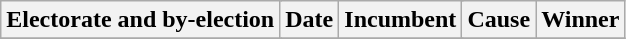<table class="wikitable">
<tr align=center>
<th colspan=2>Electorate and by-election</th>
<th>Date</th>
<th colspan=2>Incumbent</th>
<th>Cause</th>
<th colspan=2>Winner</th>
</tr>
<tr>
</tr>
</table>
